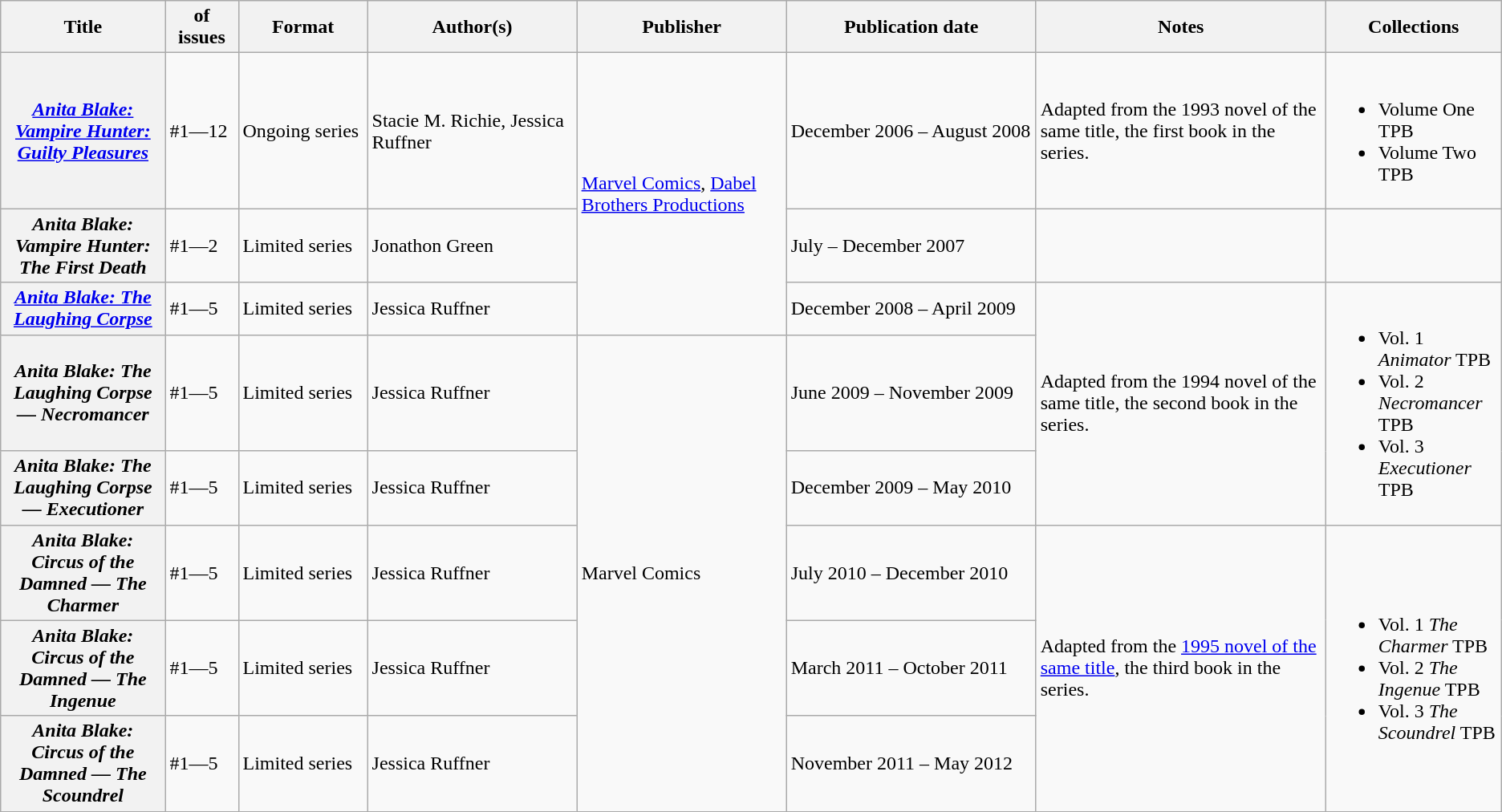<table class="wikitable">
<tr>
<th>Title</th>
<th style="width:40pt"> of issues</th>
<th style="width:75pt">Format</th>
<th style="width:125pt">Author(s)</th>
<th style="width:125pt">Publisher</th>
<th style="width:150pt">Publication date</th>
<th style="width:175pt">Notes</th>
<th>Collections</th>
</tr>
<tr>
<th><em><a href='#'>Anita Blake: Vampire Hunter: Guilty Pleasures</a></em></th>
<td>#1—12</td>
<td>Ongoing series</td>
<td>Stacie M. Richie, Jessica Ruffner</td>
<td rowspan="3"><a href='#'>Marvel Comics</a>, <a href='#'>Dabel Brothers Productions</a></td>
<td>December 2006 – August 2008</td>
<td>Adapted from the 1993 novel of the same title, the first book in the series.</td>
<td><br><ul><li>Volume One TPB</li><li>Volume Two TPB</li></ul></td>
</tr>
<tr>
<th><em>Anita Blake: Vampire Hunter: The First Death</em></th>
<td>#1—2</td>
<td>Limited series</td>
<td>Jonathon Green</td>
<td>July – December 2007</td>
<td></td>
<td></td>
</tr>
<tr>
<th><em><a href='#'>Anita Blake: The Laughing Corpse</a></em></th>
<td>#1—5</td>
<td>Limited series</td>
<td>Jessica Ruffner</td>
<td>December 2008 – April 2009</td>
<td rowspan="3">Adapted from the 1994 novel of the same title, the second book in the series.</td>
<td rowspan="3"><br><ul><li>Vol. 1 <em>Animator</em> TPB</li><li>Vol. 2 <em>Necromancer</em> TPB</li><li>Vol. 3 <em>Executioner</em> TPB</li></ul></td>
</tr>
<tr>
<th><em>Anita Blake: The Laughing Corpse — Necromancer</em></th>
<td>#1—5</td>
<td>Limited series</td>
<td>Jessica Ruffner</td>
<td rowspan="5">Marvel Comics</td>
<td>June 2009 – November 2009</td>
</tr>
<tr>
<th><em>Anita Blake: The Laughing Corpse — Executioner</em></th>
<td>#1—5</td>
<td>Limited series</td>
<td>Jessica Ruffner</td>
<td>December 2009 – May 2010</td>
</tr>
<tr>
<th><em>Anita Blake: Circus of the Damned — The Charmer</em></th>
<td>#1—5</td>
<td>Limited series</td>
<td>Jessica Ruffner</td>
<td>July 2010 – December 2010</td>
<td rowspan="3">Adapted from the <a href='#'>1995 novel of the same title</a>, the third book in the series.</td>
<td rowspan="3"><br><ul><li>Vol. 1 <em>The Charmer</em> TPB</li><li>Vol. 2 <em>The Ingenue</em> TPB</li><li>Vol. 3 <em>The Scoundrel</em> TPB</li></ul></td>
</tr>
<tr>
<th><em>Anita Blake: Circus of the Damned — The Ingenue</em></th>
<td>#1—5</td>
<td>Limited series</td>
<td>Jessica Ruffner</td>
<td>March 2011 – October 2011</td>
</tr>
<tr>
<th><em>Anita Blake: Circus of the Damned — The Scoundrel</em></th>
<td>#1—5</td>
<td>Limited series</td>
<td>Jessica Ruffner</td>
<td>November 2011 – May 2012</td>
</tr>
</table>
